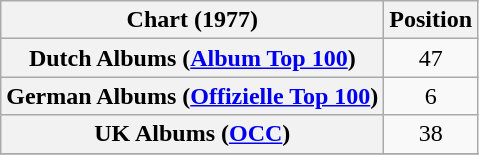<table class="wikitable sortable plainrowheaders" style="text-align:center;">
<tr>
<th scope="col">Chart (1977)</th>
<th scope="col">Position</th>
</tr>
<tr>
<th scope="row">Dutch Albums (<a href='#'>Album Top 100</a>)</th>
<td>47</td>
</tr>
<tr>
<th scope="row">German Albums (<a href='#'>Offizielle Top 100</a>)</th>
<td>6</td>
</tr>
<tr>
<th scope="row">UK Albums (<a href='#'>OCC</a>)</th>
<td>38</td>
</tr>
<tr>
</tr>
</table>
